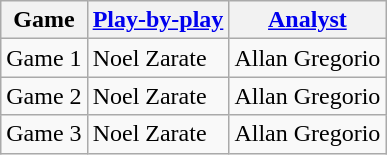<table class=wikitable>
<tr>
<th>Game</th>
<th><a href='#'>Play-by-play</a></th>
<th><a href='#'>Analyst</a></th>
</tr>
<tr>
<td>Game 1</td>
<td>Noel Zarate</td>
<td>Allan Gregorio</td>
</tr>
<tr>
<td>Game 2</td>
<td>Noel Zarate</td>
<td>Allan Gregorio</td>
</tr>
<tr>
<td>Game 3</td>
<td>Noel Zarate</td>
<td>Allan Gregorio</td>
</tr>
</table>
